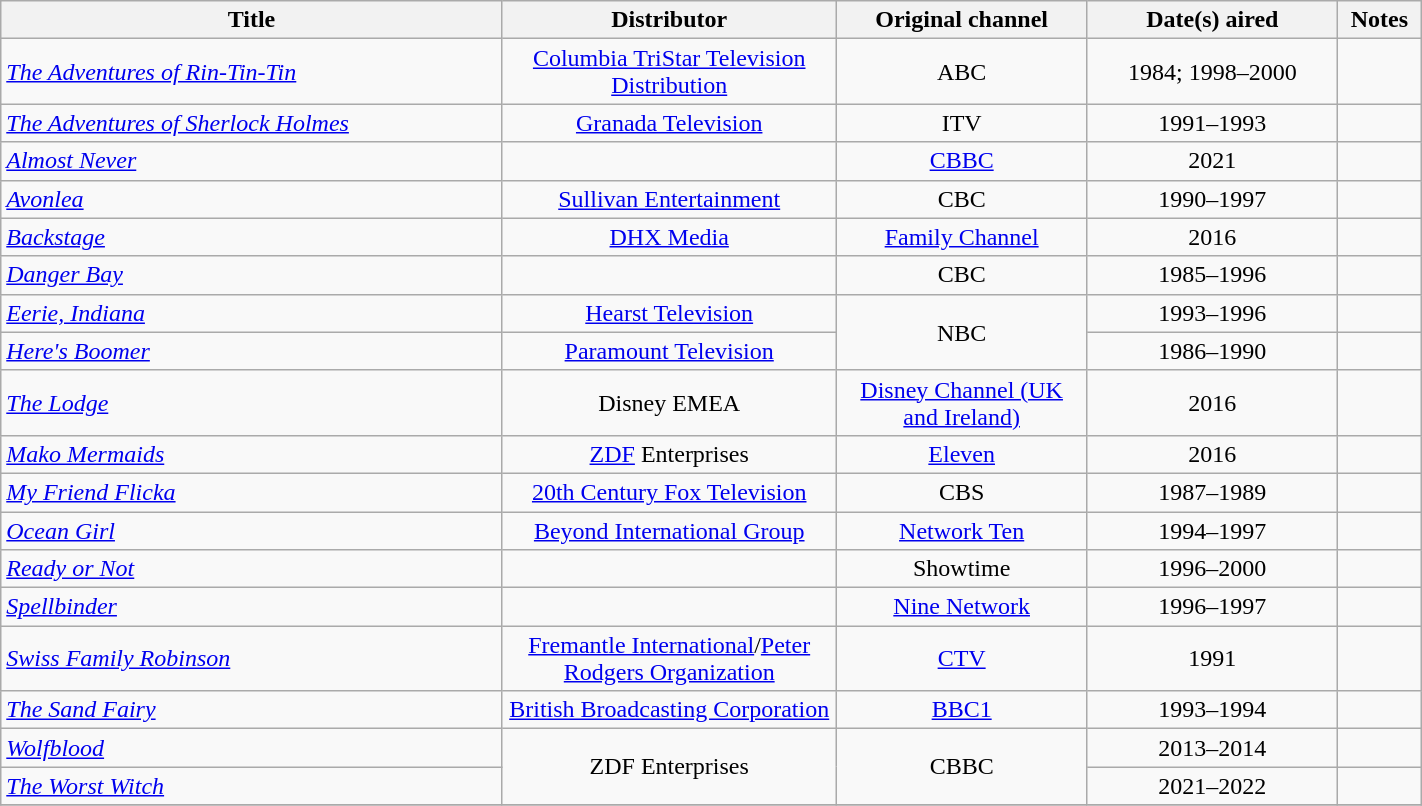<table class="wikitable plainrowheaders sortable" style="width:75%;text-align:center;">
<tr>
<th scope="col" style="width:30%;">Title</th>
<th scope="col" style="width:20%;">Distributor</th>
<th scope="col" style="width:15%;">Original channel</th>
<th scope="col" style="width:15%;">Date(s) aired</th>
<th class="unsortable" style="width:5%;">Notes</th>
</tr>
<tr>
<td scope="row" style="text-align:left;"><em><a href='#'>The Adventures of Rin-Tin-Tin</a></em></td>
<td><a href='#'>Columbia TriStar Television Distribution</a></td>
<td>ABC</td>
<td>1984; 1998–2000</td>
<td></td>
</tr>
<tr>
<td scope="row" style="text-align:left;"><em><a href='#'>The Adventures of Sherlock Holmes</a></em></td>
<td><a href='#'>Granada Television</a></td>
<td>ITV</td>
<td>1991–1993</td>
<td></td>
</tr>
<tr>
<td scope="row" style="text-align:left;"><em><a href='#'>Almost Never</a></em></td>
<td></td>
<td><a href='#'>CBBC</a></td>
<td>2021</td>
<td></td>
</tr>
<tr>
<td scope="row" style="text-align:left;"><em><a href='#'>Avonlea</a></em></td>
<td><a href='#'>Sullivan Entertainment</a></td>
<td>CBC</td>
<td>1990–1997</td>
<td></td>
</tr>
<tr>
<td scope="row" style="text-align:left;"><em><a href='#'>Backstage</a></em></td>
<td><a href='#'>DHX Media</a></td>
<td><a href='#'>Family Channel</a></td>
<td>2016</td>
<td></td>
</tr>
<tr>
<td scope="row" style="text-align:left;"><em><a href='#'>Danger Bay</a></em></td>
<td></td>
<td>CBC</td>
<td>1985–1996</td>
<td></td>
</tr>
<tr>
<td scope="row" style="text-align:left;"><em><a href='#'>Eerie, Indiana</a></em></td>
<td><a href='#'>Hearst Television</a></td>
<td rowspan="2">NBC</td>
<td>1993–1996</td>
<td></td>
</tr>
<tr>
<td scope="row" style="text-align:left;"><em><a href='#'>Here's Boomer</a></em></td>
<td><a href='#'>Paramount Television</a></td>
<td>1986–1990</td>
<td></td>
</tr>
<tr>
<td scope="row" style="text-align:left;"><em><a href='#'>The Lodge</a></em></td>
<td>Disney EMEA</td>
<td><a href='#'>Disney Channel (UK and Ireland)</a></td>
<td>2016</td>
<td></td>
</tr>
<tr>
<td scope="row" style="text-align:left;"><em><a href='#'>Mako Mermaids</a></em></td>
<td><a href='#'>ZDF</a> Enterprises</td>
<td><a href='#'>Eleven</a></td>
<td>2016</td>
<td></td>
</tr>
<tr>
<td scope="row" style="text-align:left;"><em><a href='#'>My Friend Flicka</a></em></td>
<td><a href='#'>20th Century Fox Television</a></td>
<td>CBS</td>
<td>1987–1989</td>
<td></td>
</tr>
<tr>
<td scope="row" style="text-align:left;"><em><a href='#'>Ocean Girl</a></em></td>
<td><a href='#'>Beyond International Group</a></td>
<td><a href='#'>Network Ten</a></td>
<td>1994–1997</td>
<td></td>
</tr>
<tr>
<td scope="row" style="text-align:left;"><em><a href='#'>Ready or Not</a></em></td>
<td></td>
<td>Showtime</td>
<td>1996–2000</td>
<td></td>
</tr>
<tr>
<td scope="row" style="text-align:left;"><em><a href='#'>Spellbinder</a></em></td>
<td></td>
<td><a href='#'>Nine Network</a></td>
<td>1996–1997</td>
<td></td>
</tr>
<tr>
<td scope="row" style="text-align:left;"><em><a href='#'>Swiss Family Robinson</a></em></td>
<td><a href='#'>Fremantle International</a>/<a href='#'>Peter Rodgers Organization</a></td>
<td><a href='#'>CTV</a></td>
<td>1991</td>
<td></td>
</tr>
<tr>
<td scope="row" style="text-align:left;"><em><a href='#'>The Sand Fairy</a></em></td>
<td><a href='#'>British Broadcasting Corporation</a></td>
<td><a href='#'>BBC1</a></td>
<td>1993–1994</td>
<td></td>
</tr>
<tr>
<td scope="row" style="text-align:left;"><em><a href='#'>Wolfblood</a></em></td>
<td rowspan="2">ZDF Enterprises</td>
<td rowspan="2">CBBC</td>
<td>2013–2014</td>
<td></td>
</tr>
<tr>
<td scope="row" style="text-align:left;"><em><a href='#'>The Worst Witch</a></em></td>
<td>2021–2022</td>
<td></td>
</tr>
<tr>
</tr>
</table>
